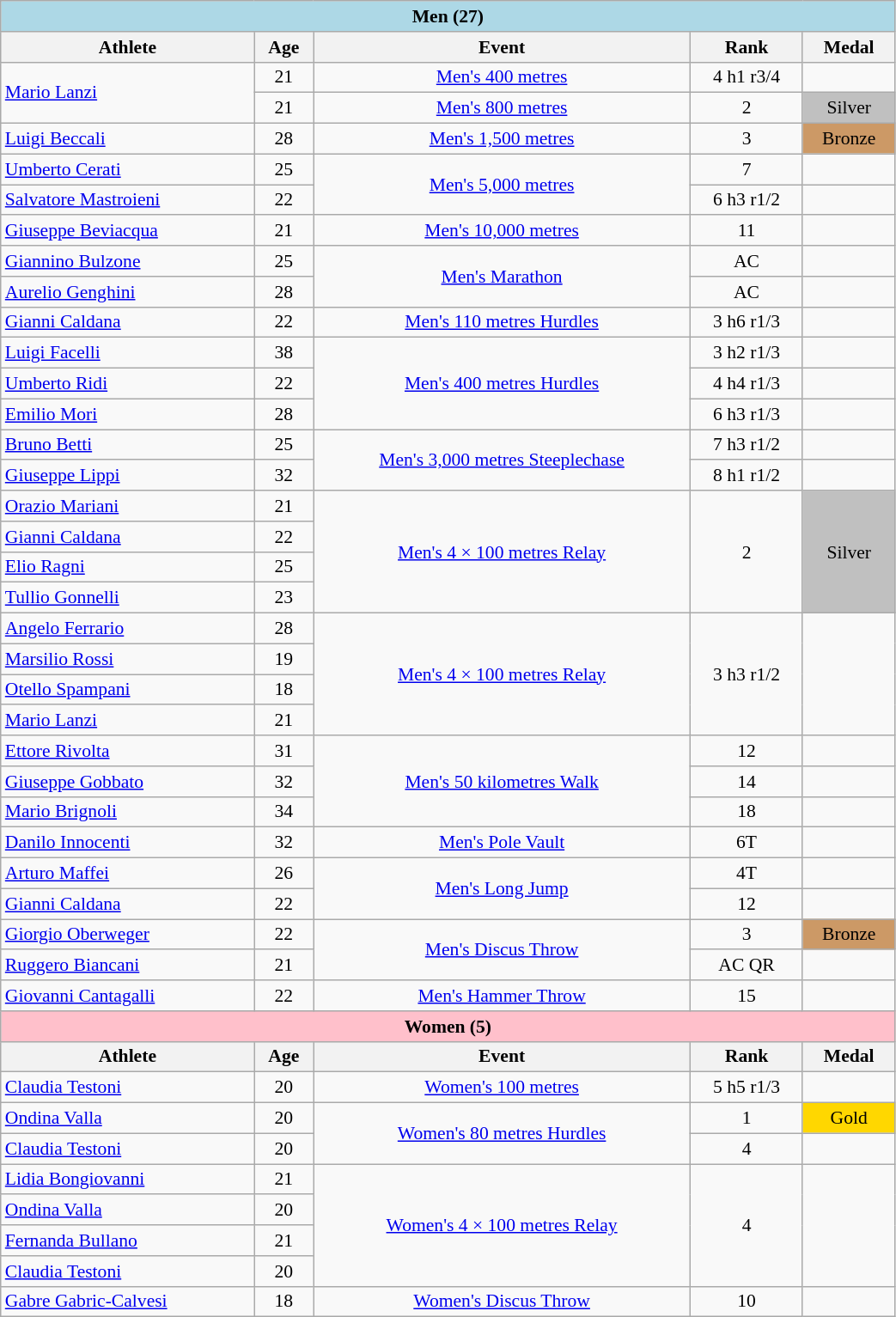<table class="wikitable" width=55% style="font-size:90%; text-align:center;">
<tr>
<td colspan=5 bgcolor=lightblue><strong>Men (27)</strong></td>
</tr>
<tr>
<th>Athlete</th>
<th>Age</th>
<th>Event</th>
<th>Rank</th>
<th>Medal</th>
</tr>
<tr>
<td align=left rowspan=2><a href='#'>Mario Lanzi</a></td>
<td>21</td>
<td><a href='#'>Men's 400 metres</a></td>
<td>4 h1 r3/4</td>
<td></td>
</tr>
<tr>
<td>21</td>
<td><a href='#'>Men's 800 metres</a></td>
<td>2</td>
<td bgcolor=silver>Silver</td>
</tr>
<tr>
<td align=left><a href='#'>Luigi Beccali</a></td>
<td>28</td>
<td><a href='#'>Men's 1,500 metres</a></td>
<td>3</td>
<td bgcolor=cc9966>Bronze</td>
</tr>
<tr>
<td align=left><a href='#'>Umberto Cerati</a></td>
<td>25</td>
<td rowspan=2><a href='#'>Men's 5,000 metres</a></td>
<td>7</td>
<td></td>
</tr>
<tr>
<td align=left><a href='#'>Salvatore Mastroieni</a></td>
<td>22</td>
<td>6 h3 r1/2</td>
<td></td>
</tr>
<tr>
<td align=left><a href='#'>Giuseppe Beviacqua</a></td>
<td>21</td>
<td><a href='#'>Men's 10,000 metres</a></td>
<td>11</td>
<td></td>
</tr>
<tr>
<td align=left><a href='#'>Giannino Bulzone</a></td>
<td>25</td>
<td rowspan=2><a href='#'>Men's Marathon</a></td>
<td>AC</td>
<td></td>
</tr>
<tr>
<td align=left><a href='#'>Aurelio Genghini</a></td>
<td>28</td>
<td>AC</td>
<td></td>
</tr>
<tr>
<td align=left><a href='#'>Gianni Caldana</a></td>
<td>22</td>
<td><a href='#'>Men's 110 metres Hurdles</a></td>
<td>3 h6 r1/3</td>
<td></td>
</tr>
<tr>
<td align=left><a href='#'>Luigi Facelli</a></td>
<td>38</td>
<td rowspan=3><a href='#'>Men's 400 metres Hurdles</a></td>
<td>3 h2 r1/3</td>
<td></td>
</tr>
<tr>
<td align=left><a href='#'>Umberto Ridi</a></td>
<td>22</td>
<td>4 h4 r1/3</td>
<td></td>
</tr>
<tr>
<td align=left><a href='#'>Emilio Mori</a></td>
<td>28</td>
<td>6 h3 r1/3</td>
<td></td>
</tr>
<tr>
<td align=left><a href='#'>Bruno Betti</a></td>
<td>25</td>
<td rowspan=2><a href='#'>Men's 3,000 metres Steeplechase</a></td>
<td>7 h3 r1/2</td>
<td></td>
</tr>
<tr>
<td align=left><a href='#'>Giuseppe Lippi</a></td>
<td>32</td>
<td>8 h1 r1/2</td>
<td></td>
</tr>
<tr>
<td align=left><a href='#'>Orazio Mariani</a></td>
<td>21</td>
<td rowspan=4><a href='#'>Men's 4 × 100 metres Relay</a></td>
<td rowspan=4>2</td>
<td bgcolor=silver rowspan=4>Silver</td>
</tr>
<tr>
<td align=left><a href='#'>Gianni Caldana</a></td>
<td>22</td>
</tr>
<tr>
<td align=left><a href='#'>Elio Ragni</a></td>
<td>25</td>
</tr>
<tr>
<td align=left><a href='#'>Tullio Gonnelli</a></td>
<td>23</td>
</tr>
<tr>
<td align=left><a href='#'>Angelo Ferrario</a></td>
<td>28</td>
<td rowspan=4><a href='#'>Men's 4 × 100 metres Relay</a></td>
<td rowspan=4>3 h3 r1/2</td>
<td rowspan=4></td>
</tr>
<tr>
<td align=left><a href='#'>Marsilio Rossi</a></td>
<td>19</td>
</tr>
<tr>
<td align=left><a href='#'>Otello Spampani</a></td>
<td>18</td>
</tr>
<tr>
<td align=left><a href='#'>Mario Lanzi</a></td>
<td>21</td>
</tr>
<tr>
<td align=left><a href='#'>Ettore Rivolta</a></td>
<td>31</td>
<td rowspan=3><a href='#'>Men's 50 kilometres Walk</a></td>
<td>12</td>
<td></td>
</tr>
<tr>
<td align=left><a href='#'>Giuseppe Gobbato</a></td>
<td>32</td>
<td>14</td>
<td></td>
</tr>
<tr>
<td align=left><a href='#'>Mario Brignoli</a></td>
<td>34</td>
<td>18</td>
<td></td>
</tr>
<tr>
<td align=left><a href='#'>Danilo Innocenti</a></td>
<td>32</td>
<td><a href='#'>Men's Pole Vault</a></td>
<td>6T</td>
<td></td>
</tr>
<tr>
<td align=left><a href='#'>Arturo Maffei</a></td>
<td>26</td>
<td rowspan=2><a href='#'>Men's Long Jump</a></td>
<td>4T</td>
<td></td>
</tr>
<tr>
<td align=left><a href='#'>Gianni Caldana</a></td>
<td>22</td>
<td>12</td>
<td></td>
</tr>
<tr>
<td align=left><a href='#'>Giorgio Oberweger</a></td>
<td>22</td>
<td rowspan=2><a href='#'>Men's Discus Throw</a></td>
<td>3</td>
<td bgcolor=cc9966>Bronze</td>
</tr>
<tr>
<td align=left><a href='#'>Ruggero Biancani</a></td>
<td>21</td>
<td>AC QR</td>
<td></td>
</tr>
<tr>
<td align=left><a href='#'>Giovanni Cantagalli</a></td>
<td>22</td>
<td><a href='#'>Men's Hammer Throw</a></td>
<td>15</td>
<td></td>
</tr>
<tr>
<td colspan=5 bgcolor=pink><strong>Women (5)</strong></td>
</tr>
<tr>
<th>Athlete</th>
<th>Age</th>
<th>Event</th>
<th>Rank</th>
<th>Medal</th>
</tr>
<tr>
<td align=left><a href='#'>Claudia Testoni</a></td>
<td>20</td>
<td><a href='#'>Women's 100 metres</a></td>
<td>5 h5 r1/3</td>
<td></td>
</tr>
<tr>
<td align=left><a href='#'>Ondina Valla</a></td>
<td>20</td>
<td rowspan=2><a href='#'>Women's 80 metres Hurdles</a></td>
<td>1</td>
<td bgcolor=gold>Gold</td>
</tr>
<tr>
<td align=left><a href='#'>Claudia Testoni</a></td>
<td>20</td>
<td>4</td>
<td></td>
</tr>
<tr>
<td align=left><a href='#'>Lidia Bongiovanni</a></td>
<td>21</td>
<td rowspan=4><a href='#'>Women's 4 × 100 metres Relay</a></td>
<td rowspan=4>4</td>
<td rowspan=4></td>
</tr>
<tr>
<td align=left><a href='#'>Ondina Valla</a></td>
<td>20</td>
</tr>
<tr>
<td align=left><a href='#'>Fernanda Bullano</a></td>
<td>21</td>
</tr>
<tr>
<td align=left><a href='#'>Claudia Testoni</a></td>
<td>20</td>
</tr>
<tr>
<td align=left><a href='#'>Gabre Gabric-Calvesi</a></td>
<td>18</td>
<td><a href='#'>Women's Discus Throw</a></td>
<td>10</td>
<td></td>
</tr>
</table>
